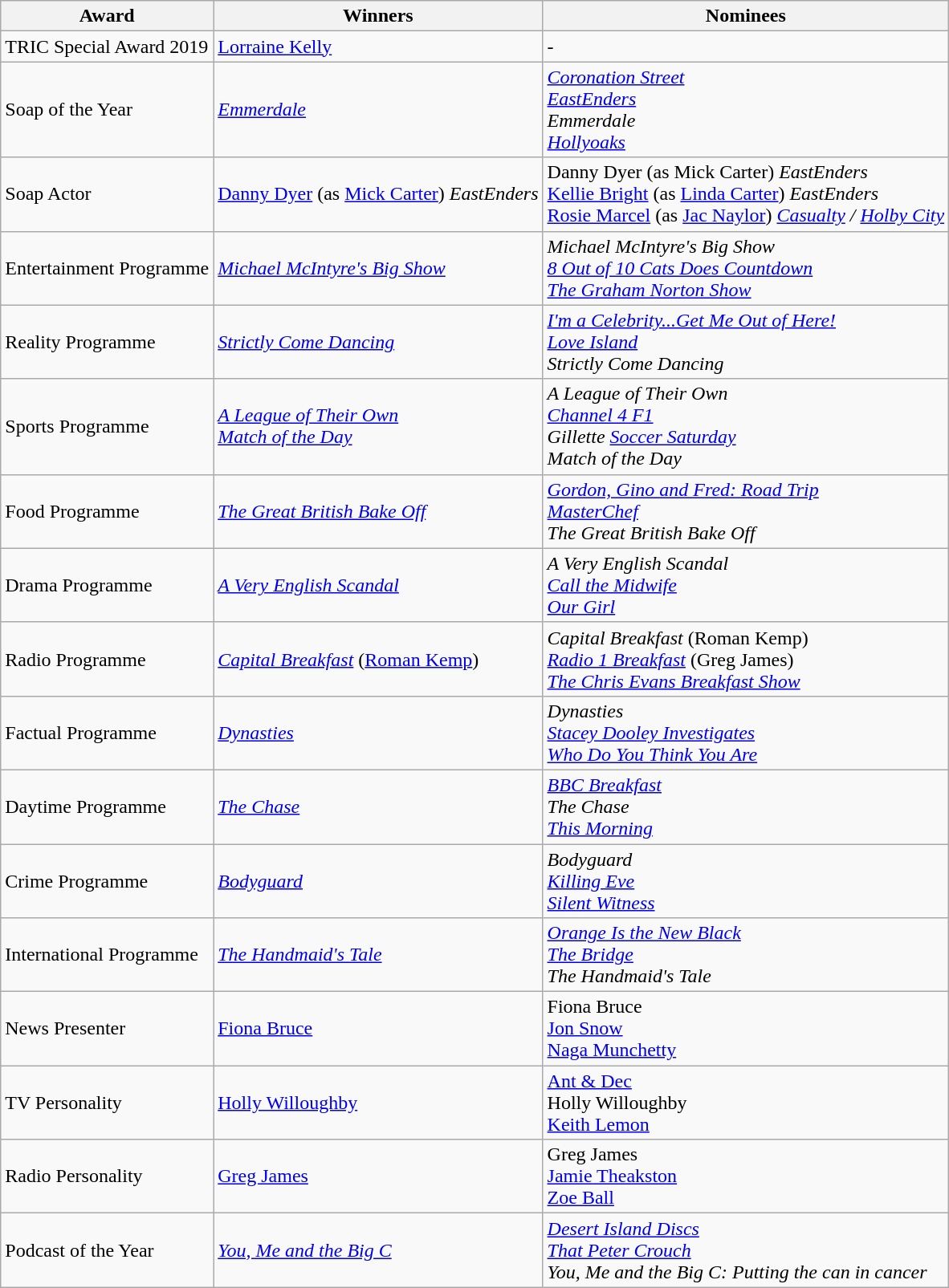<table class="wikitable">
<tr>
<th>Award</th>
<th>Winners</th>
<th>Nominees</th>
</tr>
<tr>
<td>TRIC Special Award 2019</td>
<td><a href='#'>Lorraine Kelly</a></td>
<td>-</td>
</tr>
<tr>
<td>Soap of the Year</td>
<td><em><a href='#'>Emmerdale</a></em></td>
<td><em><a href='#'>Coronation Street</a> <br><a href='#'>EastEnders</a> <br>Emmerdale <br><a href='#'>Hollyoaks</a></em></td>
</tr>
<tr>
<td>Soap Actor</td>
<td><a href='#'>Danny Dyer</a> (as <a href='#'>Mick Carter</a>) <em>EastEnders</em></td>
<td>Danny Dyer (as Mick Carter) <em>EastEnders</em> <br><a href='#'>Kellie Bright</a> (as <a href='#'>Linda Carter</a>) <em>EastEnders</em><br><a href='#'>Rosie Marcel</a> (as <a href='#'>Jac Naylor</a>) <em><a href='#'>Casualty</a> / <a href='#'>Holby City</a></em></td>
</tr>
<tr>
<td>Entertainment Programme</td>
<td><em><a href='#'>Michael McIntyre's Big Show</a></em></td>
<td><em>Michael McIntyre's Big Show <br><a href='#'>8 Out of 10 Cats Does Countdown</a> <br><a href='#'>The Graham Norton Show</a></em></td>
</tr>
<tr>
<td>Reality Programme</td>
<td><em><a href='#'>Strictly Come Dancing</a></em></td>
<td><em><a href='#'>I'm a Celebrity...Get Me Out of Here!</a> <br><a href='#'>Love Island</a> <br>Strictly Come Dancing</em></td>
</tr>
<tr>
<td>Sports Programme</td>
<td><em><a href='#'>A League of Their Own</a> <br><a href='#'>Match of the Day</a></em></td>
<td><em>A League of Their Own <br><a href='#'>Channel 4 F1</a> <br>Gillette <a href='#'>Soccer Saturday</a> <br>Match of the Day</em></td>
</tr>
<tr>
<td>Food Programme</td>
<td><em><a href='#'>The Great British Bake Off</a></em></td>
<td><em><a href='#'>Gordon, Gino and Fred: Road Trip</a> <br><a href='#'>MasterChef</a> <br>The Great British Bake Off</em></td>
</tr>
<tr>
<td>Drama Programme</td>
<td><em><a href='#'>A Very English Scandal</a></em></td>
<td><em>A Very English Scandal <br><a href='#'>Call the Midwife</a> <br><a href='#'>Our Girl</a></em></td>
</tr>
<tr>
<td>Radio Programme</td>
<td><em><a href='#'>Capital Breakfast</a></em> (<a href='#'>Roman Kemp</a>)</td>
<td><em>Capital Breakfast</em> (Roman Kemp) <em><br><a href='#'>Radio 1 Breakfast</a></em> (Greg James) <em><br><a href='#'>The Chris Evans Breakfast Show</a></em></td>
</tr>
<tr>
<td>Factual Programme</td>
<td><em><a href='#'>Dynasties</a></em></td>
<td><em>Dynasties <br><a href='#'>Stacey Dooley Investigates</a> <br><a href='#'>Who Do You Think You Are</a></em></td>
</tr>
<tr>
<td>Daytime Programme</td>
<td><em><a href='#'>The Chase</a></em></td>
<td><em><a href='#'>BBC Breakfast</a> <br>The Chase <br><a href='#'>This Morning</a></em></td>
</tr>
<tr>
<td>Crime Programme</td>
<td><em><a href='#'>Bodyguard</a></em></td>
<td><em>Bodyguard <br><a href='#'>Killing Eve</a> <br><a href='#'>Silent Witness</a></em></td>
</tr>
<tr>
<td>International Programme</td>
<td><em><a href='#'>The Handmaid's Tale</a></em></td>
<td><em><a href='#'>Orange Is the New Black</a> <br><a href='#'>The Bridge</a> <br>The Handmaid's Tale</em></td>
</tr>
<tr>
<td>News Presenter</td>
<td><a href='#'>Fiona Bruce</a></td>
<td>Fiona Bruce <br><a href='#'>Jon Snow</a> <br><a href='#'>Naga Munchetty</a></td>
</tr>
<tr>
<td>TV Personality</td>
<td><a href='#'>Holly Willoughby</a></td>
<td><a href='#'>Ant & Dec</a> <br>Holly Willoughby <br><a href='#'>Keith Lemon</a></td>
</tr>
<tr>
<td>Radio Personality</td>
<td><a href='#'>Greg James</a></td>
<td>Greg James <br><a href='#'>Jamie Theakston</a> <br><a href='#'>Zoe Ball</a></td>
</tr>
<tr>
<td>Podcast of the Year</td>
<td><em><a href='#'>You, Me and the Big C</a></em></td>
<td><em><a href='#'>Desert Island Discs</a> <br><a href='#'>That Peter Crouch</a> <br>You, Me and the Big C: Putting the can in cancer</em></td>
</tr>
</table>
